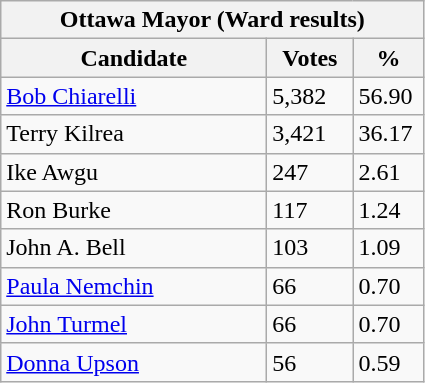<table class="wikitable">
<tr>
<th colspan="3">Ottawa Mayor (Ward results)</th>
</tr>
<tr>
<th style="width: 170px">Candidate</th>
<th style="width: 50px">Votes</th>
<th style="width: 40px">%</th>
</tr>
<tr>
<td><a href='#'>Bob Chiarelli</a></td>
<td>5,382</td>
<td>56.90</td>
</tr>
<tr>
<td>Terry Kilrea</td>
<td>3,421</td>
<td>36.17</td>
</tr>
<tr>
<td>Ike Awgu</td>
<td>247</td>
<td>2.61</td>
</tr>
<tr>
<td>Ron Burke</td>
<td>117</td>
<td>1.24</td>
</tr>
<tr>
<td>John A. Bell</td>
<td>103</td>
<td>1.09</td>
</tr>
<tr>
<td><a href='#'>Paula Nemchin</a></td>
<td>66</td>
<td>0.70</td>
</tr>
<tr>
<td><a href='#'>John Turmel</a></td>
<td>66</td>
<td>0.70</td>
</tr>
<tr>
<td><a href='#'>Donna Upson</a></td>
<td>56</td>
<td>0.59</td>
</tr>
</table>
